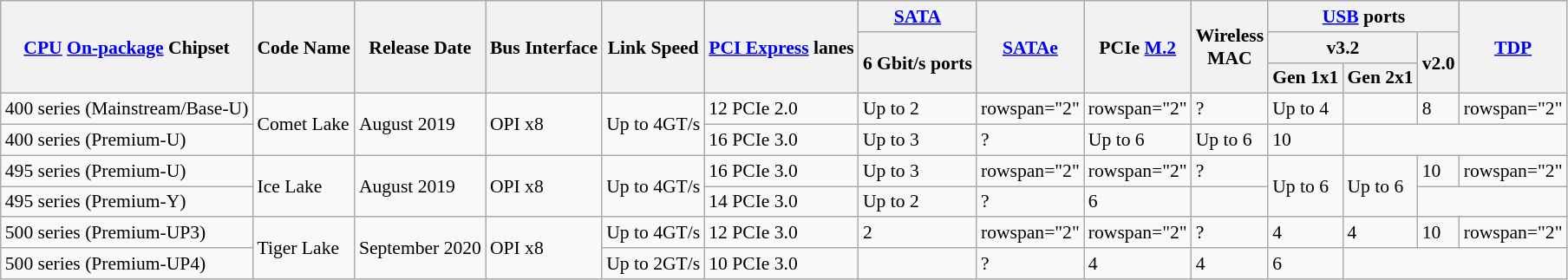<table class="wikitable" style="font-size: 90%;">
<tr>
<th rowspan="3"><a href='#'>CPU</a> <a href='#'>On-package</a> Chipset</th>
<th rowspan="3">Code Name</th>
<th rowspan="3">Release Date</th>
<th rowspan="3">Bus Interface</th>
<th rowspan="3">Link Speed</th>
<th rowspan="3"><a href='#'>PCI Express</a> lanes</th>
<th><a href='#'>SATA</a></th>
<th rowspan="3"><a href='#'>SATAe</a></th>
<th rowspan="3">PCIe <a href='#'>M.2</a></th>
<th rowspan="3">Wireless<br>MAC</th>
<th colspan="3"><a href='#'>USB</a> ports</th>
<th rowspan="3"><a href='#'>TDP</a></th>
</tr>
<tr>
<th rowspan="2">6 Gbit/s ports</th>
<th colspan="2">v3.2</th>
<th rowspan="2">v2.0</th>
</tr>
<tr>
<th>Gen 1x1</th>
<th>Gen 2x1</th>
</tr>
<tr>
<td>400 series (Mainstream/Base-U)</td>
<td rowspan="2">Comet Lake</td>
<td rowspan="2">August 2019</td>
<td rowspan="2">OPI x8</td>
<td rowspan="2">Up to 4GT/s</td>
<td>12 PCIe 2.0</td>
<td>Up to 2</td>
<td>rowspan="2" </td>
<td>rowspan="2" </td>
<td>?</td>
<td>Up to 4</td>
<td></td>
<td>8</td>
<td>rowspan="2" </td>
</tr>
<tr>
<td>400 series (Premium-U)</td>
<td>16 PCIe 3.0</td>
<td>Up to 3</td>
<td>?</td>
<td>Up to 6</td>
<td>Up to 6</td>
<td>10</td>
</tr>
<tr>
<td>495 series (Premium-U)</td>
<td rowspan="2">Ice Lake</td>
<td rowspan="2">August 2019</td>
<td rowspan="2">OPI x8</td>
<td rowspan="2">Up to 4GT/s</td>
<td>16 PCIe 3.0</td>
<td>Up to 3</td>
<td>rowspan="2" </td>
<td>rowspan="2" </td>
<td>?</td>
<td rowspan="2">Up to 6</td>
<td rowspan="2">Up to 6</td>
<td>10</td>
<td>rowspan="2" </td>
</tr>
<tr>
<td>495 series (Premium-Y)</td>
<td>14 PCIe 3.0</td>
<td>Up to 2</td>
<td>?</td>
<td>6</td>
</tr>
<tr>
<td>500 series (Premium-UP3)</td>
<td rowspan="2">Tiger Lake</td>
<td rowspan="2">September 2020</td>
<td rowspan="2">OPI x8</td>
<td>Up to 4GT/s</td>
<td>12 PCIe 3.0</td>
<td>2</td>
<td>rowspan="2" </td>
<td>rowspan="2" </td>
<td>?</td>
<td>4</td>
<td>4</td>
<td>10</td>
<td>rowspan="2" </td>
</tr>
<tr>
<td>500 series (Premium-UP4)</td>
<td>Up to 2GT/s</td>
<td>10 PCIe 3.0</td>
<td></td>
<td>?</td>
<td>4</td>
<td>4</td>
<td>6</td>
</tr>
</table>
